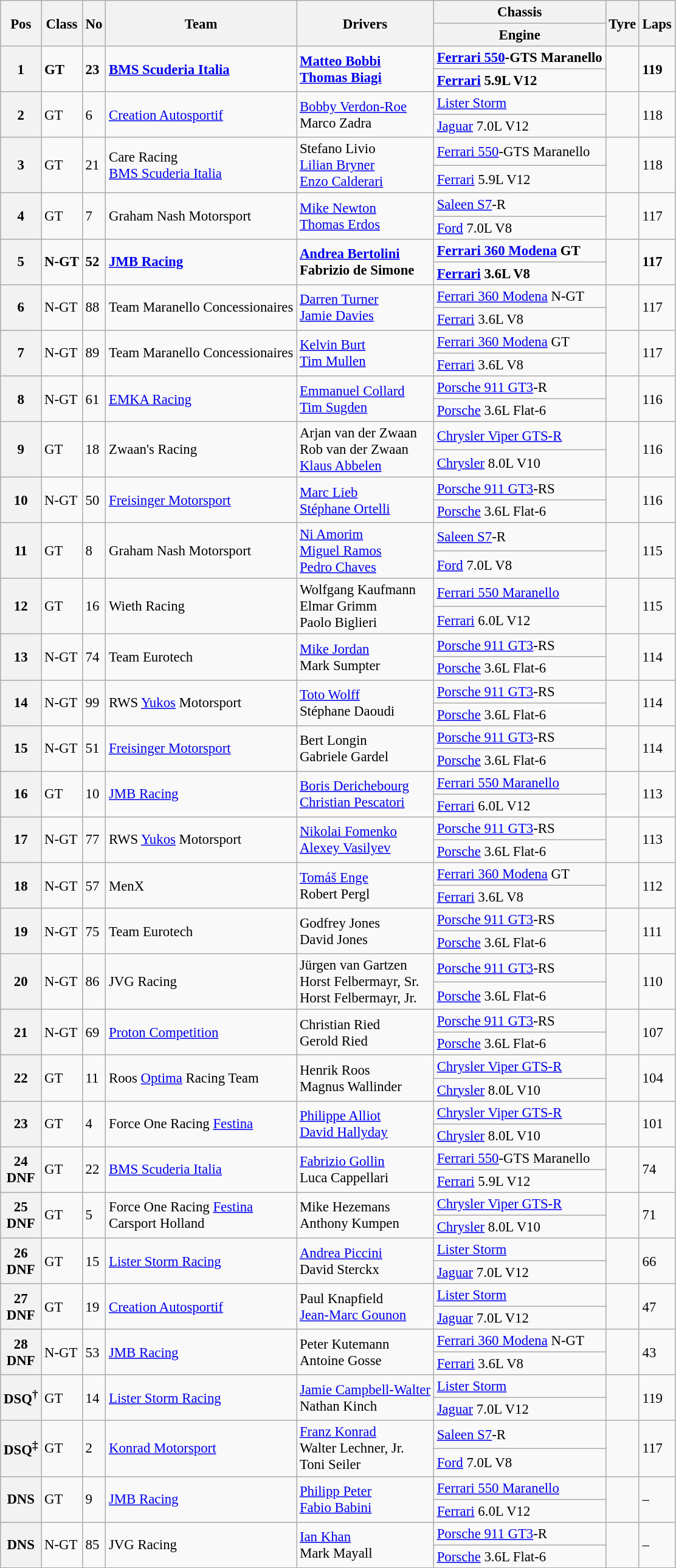<table class="wikitable" style="font-size: 95%;">
<tr>
<th rowspan=2>Pos</th>
<th rowspan=2>Class</th>
<th rowspan=2>No</th>
<th rowspan=2>Team</th>
<th rowspan=2>Drivers</th>
<th>Chassis</th>
<th rowspan=2>Tyre</th>
<th rowspan=2>Laps</th>
</tr>
<tr>
<th>Engine</th>
</tr>
<tr style="font-weight:bold">
<th rowspan=2>1</th>
<td rowspan=2>GT</td>
<td rowspan=2>23</td>
<td rowspan=2> <a href='#'>BMS Scuderia Italia</a></td>
<td rowspan=2> <a href='#'>Matteo Bobbi</a><br> <a href='#'>Thomas Biagi</a></td>
<td><a href='#'>Ferrari 550</a>-GTS Maranello</td>
<td rowspan=2></td>
<td rowspan=2>119</td>
</tr>
<tr style="font-weight:bold">
<td><a href='#'>Ferrari</a> 5.9L V12</td>
</tr>
<tr>
<th rowspan=2>2</th>
<td rowspan=2>GT</td>
<td rowspan=2>6</td>
<td rowspan=2> <a href='#'>Creation Autosportif</a></td>
<td rowspan=2> <a href='#'>Bobby Verdon-Roe</a><br> Marco Zadra</td>
<td><a href='#'>Lister Storm</a></td>
<td rowspan=2></td>
<td rowspan=2>118</td>
</tr>
<tr>
<td><a href='#'>Jaguar</a> 7.0L V12</td>
</tr>
<tr>
<th rowspan=2>3</th>
<td rowspan=2>GT</td>
<td rowspan=2>21</td>
<td rowspan=2> Care Racing<br> <a href='#'>BMS Scuderia Italia</a></td>
<td rowspan=2> Stefano Livio<br> <a href='#'>Lilian Bryner</a><br> <a href='#'>Enzo Calderari</a></td>
<td><a href='#'>Ferrari 550</a>-GTS Maranello</td>
<td rowspan=2></td>
<td rowspan=2>118</td>
</tr>
<tr>
<td><a href='#'>Ferrari</a> 5.9L V12</td>
</tr>
<tr>
<th rowspan=2>4</th>
<td rowspan=2>GT</td>
<td rowspan=2>7</td>
<td rowspan=2> Graham Nash Motorsport</td>
<td rowspan=2> <a href='#'>Mike Newton</a><br> <a href='#'>Thomas Erdos</a></td>
<td><a href='#'>Saleen S7</a>-R</td>
<td rowspan=2></td>
<td rowspan=2>117</td>
</tr>
<tr>
<td><a href='#'>Ford</a> 7.0L V8</td>
</tr>
<tr style="font-weight:bold">
<th rowspan=2>5</th>
<td rowspan=2>N-GT</td>
<td rowspan=2>52</td>
<td rowspan=2> <a href='#'>JMB Racing</a></td>
<td rowspan=2> <a href='#'>Andrea Bertolini</a><br> Fabrizio de Simone</td>
<td><a href='#'>Ferrari 360 Modena</a> GT</td>
<td rowspan=2></td>
<td rowspan=2>117</td>
</tr>
<tr style="font-weight:bold">
<td><a href='#'>Ferrari</a> 3.6L V8</td>
</tr>
<tr>
<th rowspan=2>6</th>
<td rowspan=2>N-GT</td>
<td rowspan=2>88</td>
<td rowspan=2> Team Maranello Concessionaires</td>
<td rowspan=2> <a href='#'>Darren Turner</a><br> <a href='#'>Jamie Davies</a></td>
<td><a href='#'>Ferrari 360 Modena</a> N-GT</td>
<td rowspan=2></td>
<td rowspan=2>117</td>
</tr>
<tr>
<td><a href='#'>Ferrari</a> 3.6L V8</td>
</tr>
<tr>
<th rowspan=2>7</th>
<td rowspan=2>N-GT</td>
<td rowspan=2>89</td>
<td rowspan=2> Team Maranello Concessionaires</td>
<td rowspan=2> <a href='#'>Kelvin Burt</a><br> <a href='#'>Tim Mullen</a></td>
<td><a href='#'>Ferrari 360 Modena</a> GT</td>
<td rowspan=2></td>
<td rowspan=2>117</td>
</tr>
<tr>
<td><a href='#'>Ferrari</a> 3.6L V8</td>
</tr>
<tr>
<th rowspan=2>8</th>
<td rowspan=2>N-GT</td>
<td rowspan=2>61</td>
<td rowspan=2> <a href='#'>EMKA Racing</a></td>
<td rowspan=2> <a href='#'>Emmanuel Collard</a><br> <a href='#'>Tim Sugden</a></td>
<td><a href='#'>Porsche 911 GT3</a>-R</td>
<td rowspan=2></td>
<td rowspan=2>116</td>
</tr>
<tr>
<td><a href='#'>Porsche</a> 3.6L Flat-6</td>
</tr>
<tr>
<th rowspan=2>9</th>
<td rowspan=2>GT</td>
<td rowspan=2>18</td>
<td rowspan=2> Zwaan's Racing</td>
<td rowspan=2> Arjan van der Zwaan<br> Rob van der Zwaan<br> <a href='#'>Klaus Abbelen</a></td>
<td><a href='#'>Chrysler Viper GTS-R</a></td>
<td rowspan=2></td>
<td rowspan=2>116</td>
</tr>
<tr>
<td><a href='#'>Chrysler</a> 8.0L V10</td>
</tr>
<tr>
<th rowspan=2>10</th>
<td rowspan=2>N-GT</td>
<td rowspan=2>50</td>
<td rowspan=2> <a href='#'>Freisinger Motorsport</a></td>
<td rowspan=2> <a href='#'>Marc Lieb</a><br> <a href='#'>Stéphane Ortelli</a></td>
<td><a href='#'>Porsche 911 GT3</a>-RS</td>
<td rowspan=2></td>
<td rowspan=2>116</td>
</tr>
<tr>
<td><a href='#'>Porsche</a> 3.6L Flat-6</td>
</tr>
<tr>
<th rowspan=2>11</th>
<td rowspan=2>GT</td>
<td rowspan=2>8</td>
<td rowspan=2> Graham Nash Motorsport</td>
<td rowspan=2> <a href='#'>Ni Amorim</a><br> <a href='#'>Miguel Ramos</a><br> <a href='#'>Pedro Chaves</a></td>
<td><a href='#'>Saleen S7</a>-R</td>
<td rowspan=2></td>
<td rowspan=2>115</td>
</tr>
<tr>
<td><a href='#'>Ford</a> 7.0L V8</td>
</tr>
<tr>
<th rowspan=2>12</th>
<td rowspan=2>GT</td>
<td rowspan=2>16</td>
<td rowspan=2> Wieth Racing</td>
<td rowspan=2> Wolfgang Kaufmann<br> Elmar Grimm<br> Paolo Biglieri</td>
<td><a href='#'>Ferrari 550 Maranello</a></td>
<td rowspan=2></td>
<td rowspan=2>115</td>
</tr>
<tr>
<td><a href='#'>Ferrari</a> 6.0L V12</td>
</tr>
<tr>
<th rowspan=2>13</th>
<td rowspan=2>N-GT</td>
<td rowspan=2>74</td>
<td rowspan=2> Team Eurotech</td>
<td rowspan=2> <a href='#'>Mike Jordan</a><br> Mark Sumpter</td>
<td><a href='#'>Porsche 911 GT3</a>-RS</td>
<td rowspan=2></td>
<td rowspan=2>114</td>
</tr>
<tr>
<td><a href='#'>Porsche</a> 3.6L Flat-6</td>
</tr>
<tr>
<th rowspan=2>14</th>
<td rowspan=2>N-GT</td>
<td rowspan=2>99</td>
<td rowspan=2> RWS <a href='#'>Yukos</a> Motorsport</td>
<td rowspan=2> <a href='#'>Toto Wolff</a><br> Stéphane Daoudi</td>
<td><a href='#'>Porsche 911 GT3</a>-RS</td>
<td rowspan=2></td>
<td rowspan=2>114</td>
</tr>
<tr>
<td><a href='#'>Porsche</a> 3.6L Flat-6</td>
</tr>
<tr>
<th rowspan=2>15</th>
<td rowspan=2>N-GT</td>
<td rowspan=2>51</td>
<td rowspan=2> <a href='#'>Freisinger Motorsport</a></td>
<td rowspan=2> Bert Longin<br> Gabriele Gardel</td>
<td><a href='#'>Porsche 911 GT3</a>-RS</td>
<td rowspan=2></td>
<td rowspan=2>114</td>
</tr>
<tr>
<td><a href='#'>Porsche</a> 3.6L Flat-6</td>
</tr>
<tr>
<th rowspan=2>16</th>
<td rowspan=2>GT</td>
<td rowspan=2>10</td>
<td rowspan=2> <a href='#'>JMB Racing</a></td>
<td rowspan=2> <a href='#'>Boris Derichebourg</a><br> <a href='#'>Christian Pescatori</a></td>
<td><a href='#'>Ferrari 550 Maranello</a></td>
<td rowspan=2></td>
<td rowspan=2>113</td>
</tr>
<tr>
<td><a href='#'>Ferrari</a> 6.0L V12</td>
</tr>
<tr>
<th rowspan=2>17</th>
<td rowspan=2>N-GT</td>
<td rowspan=2>77</td>
<td rowspan=2> RWS <a href='#'>Yukos</a> Motorsport</td>
<td rowspan=2> <a href='#'>Nikolai Fomenko</a><br> <a href='#'>Alexey Vasilyev</a></td>
<td><a href='#'>Porsche 911 GT3</a>-RS</td>
<td rowspan=2></td>
<td rowspan=2>113</td>
</tr>
<tr>
<td><a href='#'>Porsche</a> 3.6L Flat-6</td>
</tr>
<tr>
<th rowspan=2>18</th>
<td rowspan=2>N-GT</td>
<td rowspan=2>57</td>
<td rowspan=2> MenX</td>
<td rowspan=2> <a href='#'>Tomáš Enge</a><br> Robert Pergl</td>
<td><a href='#'>Ferrari 360 Modena</a> GT</td>
<td rowspan=2></td>
<td rowspan=2>112</td>
</tr>
<tr>
<td><a href='#'>Ferrari</a> 3.6L V8</td>
</tr>
<tr>
<th rowspan=2>19</th>
<td rowspan=2>N-GT</td>
<td rowspan=2>75</td>
<td rowspan=2> Team Eurotech</td>
<td rowspan=2> Godfrey Jones<br> David Jones</td>
<td><a href='#'>Porsche 911 GT3</a>-RS</td>
<td rowspan=2></td>
<td rowspan=2>111</td>
</tr>
<tr>
<td><a href='#'>Porsche</a> 3.6L Flat-6</td>
</tr>
<tr>
<th rowspan=2>20</th>
<td rowspan=2>N-GT</td>
<td rowspan=2>86</td>
<td rowspan=2> JVG Racing</td>
<td rowspan=2> Jürgen van Gartzen<br> Horst Felbermayr, Sr.<br> Horst Felbermayr, Jr.</td>
<td><a href='#'>Porsche 911 GT3</a>-RS</td>
<td rowspan=2></td>
<td rowspan=2>110</td>
</tr>
<tr>
<td><a href='#'>Porsche</a> 3.6L Flat-6</td>
</tr>
<tr>
<th rowspan=2>21</th>
<td rowspan=2>N-GT</td>
<td rowspan=2>69</td>
<td rowspan=2> <a href='#'>Proton Competition</a></td>
<td rowspan=2> Christian Ried<br> Gerold Ried</td>
<td><a href='#'>Porsche 911 GT3</a>-RS</td>
<td rowspan=2></td>
<td rowspan=2>107</td>
</tr>
<tr>
<td><a href='#'>Porsche</a> 3.6L Flat-6</td>
</tr>
<tr>
<th rowspan=2>22</th>
<td rowspan=2>GT</td>
<td rowspan=2>11</td>
<td rowspan=2> Roos <a href='#'>Optima</a> Racing Team</td>
<td rowspan=2> Henrik Roos<br> Magnus Wallinder</td>
<td><a href='#'>Chrysler Viper GTS-R</a></td>
<td rowspan=2></td>
<td rowspan=2>104</td>
</tr>
<tr>
<td><a href='#'>Chrysler</a> 8.0L V10</td>
</tr>
<tr>
<th rowspan=2>23</th>
<td rowspan=2>GT</td>
<td rowspan=2>4</td>
<td rowspan=2> Force One Racing <a href='#'>Festina</a></td>
<td rowspan=2> <a href='#'>Philippe Alliot</a><br> <a href='#'>David Hallyday</a></td>
<td><a href='#'>Chrysler Viper GTS-R</a></td>
<td rowspan=2></td>
<td rowspan=2>101</td>
</tr>
<tr>
<td><a href='#'>Chrysler</a> 8.0L V10</td>
</tr>
<tr>
<th rowspan=2>24<br>DNF</th>
<td rowspan=2>GT</td>
<td rowspan=2>22</td>
<td rowspan=2> <a href='#'>BMS Scuderia Italia</a></td>
<td rowspan=2> <a href='#'>Fabrizio Gollin</a><br> Luca Cappellari</td>
<td><a href='#'>Ferrari 550</a>-GTS Maranello</td>
<td rowspan=2></td>
<td rowspan=2>74</td>
</tr>
<tr>
<td><a href='#'>Ferrari</a> 5.9L V12</td>
</tr>
<tr>
<th rowspan=2>25<br>DNF</th>
<td rowspan=2>GT</td>
<td rowspan=2>5</td>
<td rowspan=2> Force One Racing <a href='#'>Festina</a><br> Carsport Holland</td>
<td rowspan=2> Mike Hezemans<br> Anthony Kumpen</td>
<td><a href='#'>Chrysler Viper GTS-R</a></td>
<td rowspan=2></td>
<td rowspan=2>71</td>
</tr>
<tr>
<td><a href='#'>Chrysler</a> 8.0L V10</td>
</tr>
<tr>
<th rowspan=2>26<br>DNF</th>
<td rowspan=2>GT</td>
<td rowspan=2>15</td>
<td rowspan=2> <a href='#'>Lister Storm Racing</a></td>
<td rowspan=2> <a href='#'>Andrea Piccini</a><br> David Sterckx</td>
<td><a href='#'>Lister Storm</a></td>
<td rowspan=2></td>
<td rowspan=2>66</td>
</tr>
<tr>
<td><a href='#'>Jaguar</a> 7.0L V12</td>
</tr>
<tr>
<th rowspan=2>27<br>DNF</th>
<td rowspan=2>GT</td>
<td rowspan=2>19</td>
<td rowspan=2> <a href='#'>Creation Autosportif</a></td>
<td rowspan=2> Paul Knapfield<br> <a href='#'>Jean-Marc Gounon</a></td>
<td><a href='#'>Lister Storm</a></td>
<td rowspan=2></td>
<td rowspan=2>47</td>
</tr>
<tr>
<td><a href='#'>Jaguar</a> 7.0L V12</td>
</tr>
<tr>
<th rowspan=2>28<br>DNF</th>
<td rowspan=2>N-GT</td>
<td rowspan=2>53</td>
<td rowspan=2> <a href='#'>JMB Racing</a></td>
<td rowspan=2> Peter Kutemann<br> Antoine Gosse</td>
<td><a href='#'>Ferrari 360 Modena</a> N-GT</td>
<td rowspan=2></td>
<td rowspan=2>43</td>
</tr>
<tr>
<td><a href='#'>Ferrari</a> 3.6L V8</td>
</tr>
<tr>
<th rowspan=2>DSQ<sup>†</sup></th>
<td rowspan=2>GT</td>
<td rowspan=2>14</td>
<td rowspan=2> <a href='#'>Lister Storm Racing</a></td>
<td rowspan=2> <a href='#'>Jamie Campbell-Walter</a><br> Nathan Kinch</td>
<td><a href='#'>Lister Storm</a></td>
<td rowspan=2></td>
<td rowspan=2>119</td>
</tr>
<tr>
<td><a href='#'>Jaguar</a> 7.0L V12</td>
</tr>
<tr>
<th rowspan=2>DSQ<sup>‡</sup></th>
<td rowspan=2>GT</td>
<td rowspan=2>2</td>
<td rowspan=2> <a href='#'>Konrad Motorsport</a></td>
<td rowspan=2> <a href='#'>Franz Konrad</a><br> Walter Lechner, Jr.<br> Toni Seiler</td>
<td><a href='#'>Saleen S7</a>-R</td>
<td rowspan=2></td>
<td rowspan=2>117</td>
</tr>
<tr>
<td><a href='#'>Ford</a> 7.0L V8</td>
</tr>
<tr>
<th rowspan=2>DNS</th>
<td rowspan=2>GT</td>
<td rowspan=2>9</td>
<td rowspan=2> <a href='#'>JMB Racing</a></td>
<td rowspan=2> <a href='#'>Philipp Peter</a><br> <a href='#'>Fabio Babini</a></td>
<td><a href='#'>Ferrari 550 Maranello</a></td>
<td rowspan=2></td>
<td rowspan=2>–</td>
</tr>
<tr>
<td><a href='#'>Ferrari</a> 6.0L V12</td>
</tr>
<tr>
<th rowspan=2>DNS</th>
<td rowspan=2>N-GT</td>
<td rowspan=2>85</td>
<td rowspan=2> JVG Racing</td>
<td rowspan=2> <a href='#'>Ian Khan</a><br> Mark Mayall</td>
<td><a href='#'>Porsche 911 GT3</a>-R</td>
<td rowspan=2></td>
<td rowspan=2>–</td>
</tr>
<tr>
<td><a href='#'>Porsche</a> 3.6L Flat-6</td>
</tr>
</table>
